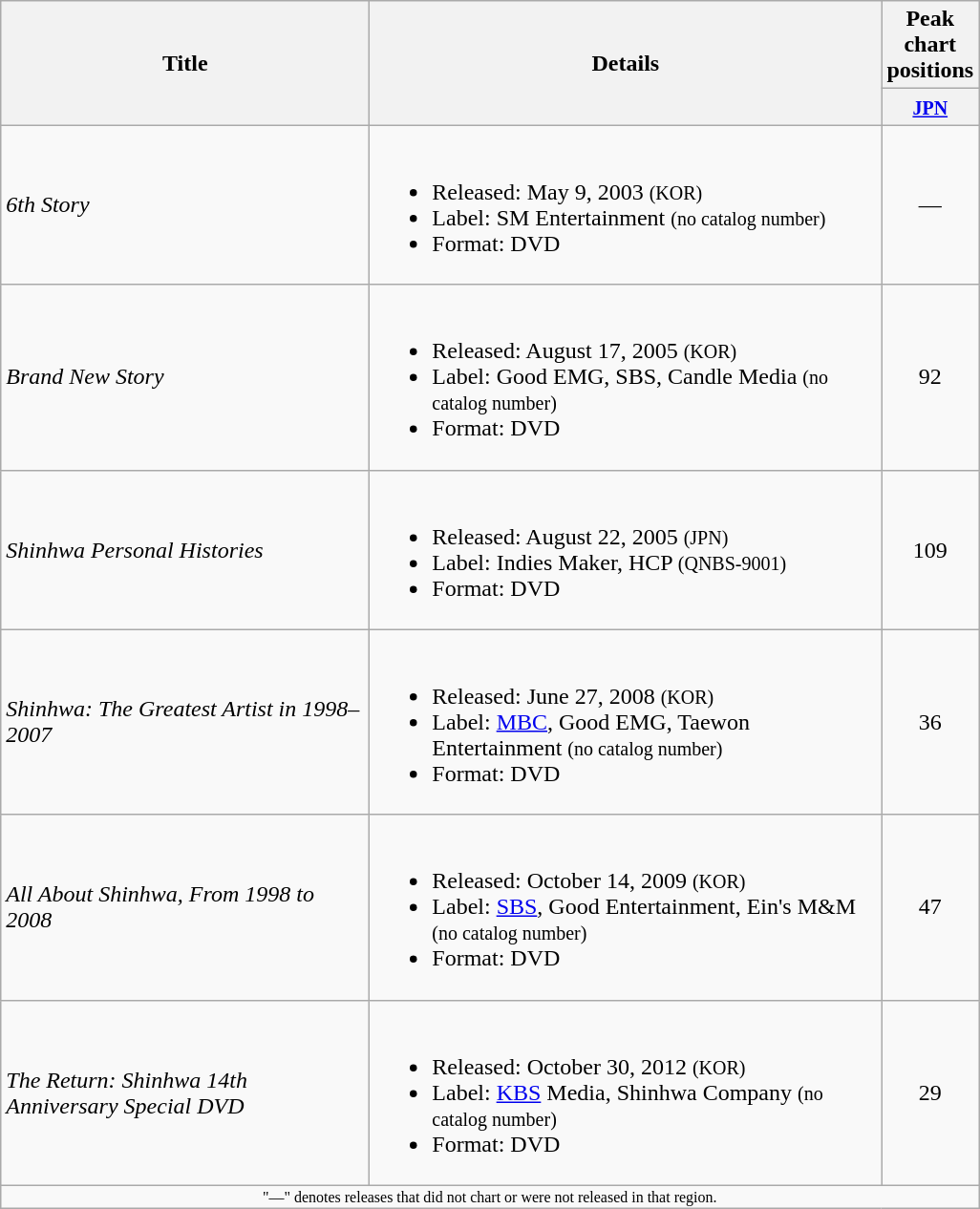<table class="wikitable">
<tr>
<th rowspan="2" style="width:250px;">Title</th>
<th rowspan="2" style="width:350px;">Details</th>
<th colspan="1">Peak chart<br>positions</th>
</tr>
<tr>
<th style="width:2.5em;"><small><a href='#'>JPN</a></small><br></th>
</tr>
<tr>
<td><em>6th Story</em></td>
<td><br><ul><li>Released: May 9, 2003 <small>(KOR)</small></li><li>Label: SM Entertainment <small>(no catalog number)</small></li><li>Format: DVD</li></ul></td>
<td align="center">—</td>
</tr>
<tr>
<td><em>Brand New Story</em></td>
<td><br><ul><li>Released: August 17, 2005 <small>(KOR)</small></li><li>Label: Good EMG, SBS, Candle Media <small>(no catalog number)</small></li><li>Format: DVD</li></ul></td>
<td align="center">92</td>
</tr>
<tr>
<td><em>Shinhwa Personal Histories</em></td>
<td><br><ul><li>Released: August 22, 2005 <small>(JPN)</small></li><li>Label: Indies Maker, HCP <small>(QNBS-9001)</small></li><li>Format: DVD</li></ul></td>
<td align="center">109</td>
</tr>
<tr>
<td><em>Shinhwa: The Greatest Artist in 1998–2007</em></td>
<td><br><ul><li>Released: June 27, 2008 <small>(KOR)</small></li><li>Label: <a href='#'>MBC</a>, Good EMG, Taewon Entertainment <small>(no catalog number)</small></li><li>Format: DVD</li></ul></td>
<td align="center">36</td>
</tr>
<tr>
<td><em>All About Shinhwa, From 1998 to 2008</em></td>
<td><br><ul><li>Released:  October 14, 2009 <small>(KOR)</small></li><li>Label: <a href='#'>SBS</a>, Good Entertainment, Ein's M&M <small>(no catalog number)</small></li><li>Format: DVD</li></ul></td>
<td align="center">47</td>
</tr>
<tr>
<td><em>The Return: Shinhwa 14th Anniversary Special DVD</em></td>
<td><br><ul><li>Released: October 30, 2012 <small>(KOR)</small></li><li>Label: <a href='#'>KBS</a> Media, Shinhwa Company <small>(no catalog number)</small></li><li>Format: DVD</li></ul></td>
<td align="center">29</td>
</tr>
<tr>
<td colspan="5" style="text-align:center; font-size:8pt;">"—" denotes releases that did not chart or were not released in that region.</td>
</tr>
</table>
